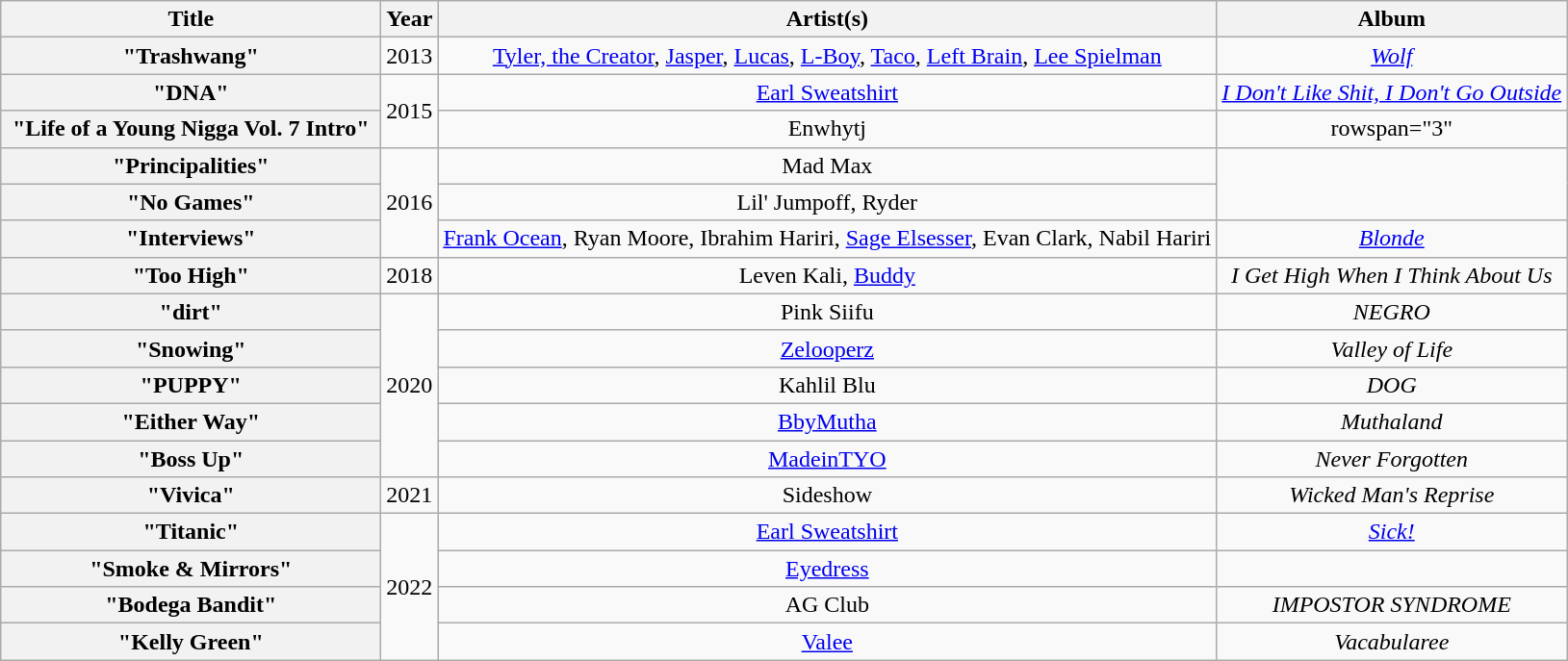<table class="wikitable plainrowheaders" style="text-align:center;">
<tr>
<th scope="col" style="width:16em;">Title</th>
<th scope="col">Year</th>
<th scope="col">Artist(s)</th>
<th scope="col">Album</th>
</tr>
<tr>
<th scope="row">"Trashwang"</th>
<td>2013</td>
<td><a href='#'>Tyler, the Creator</a>, <a href='#'>Jasper</a>, <a href='#'>Lucas</a>, <a href='#'>L-Boy</a>, <a href='#'>Taco</a>, <a href='#'>Left Brain</a>, <a href='#'>Lee Spielman</a></td>
<td><em><a href='#'>Wolf</a></em></td>
</tr>
<tr>
<th scope="row">"DNA"</th>
<td rowspan="2">2015</td>
<td><a href='#'>Earl Sweatshirt</a></td>
<td><em><a href='#'>I Don't Like Shit, I Don't Go Outside</a></em></td>
</tr>
<tr>
<th scope="row">"Life of a Young Nigga Vol. 7 Intro"</th>
<td>Enwhytj</td>
<td>rowspan="3" </td>
</tr>
<tr>
<th scope="row">"Principalities"</th>
<td rowspan="3">2016</td>
<td>Mad Max</td>
</tr>
<tr>
<th scope="row">"No Games"</th>
<td>Lil' Jumpoff, Ryder</td>
</tr>
<tr>
<th scope="row">"Interviews"</th>
<td><a href='#'>Frank Ocean</a>, Ryan Moore, Ibrahim Hariri, <a href='#'>Sage Elsesser</a>, Evan Clark, Nabil Hariri</td>
<td><em><a href='#'>Blonde</a></em></td>
</tr>
<tr>
<th scope="row">"Too High"</th>
<td>2018</td>
<td>Leven Kali, <a href='#'>Buddy</a></td>
<td><em>I Get High When I Think About Us</em></td>
</tr>
<tr>
<th scope="row">"dirt"</th>
<td rowspan="5">2020</td>
<td>Pink Siifu</td>
<td><em>NEGRO</em></td>
</tr>
<tr>
<th scope="row">"Snowing"</th>
<td><a href='#'>Zelooperz</a></td>
<td><em>Valley of Life</em></td>
</tr>
<tr>
<th scope="row">"PUPPY"</th>
<td>Kahlil Blu</td>
<td><em>DOG</em></td>
</tr>
<tr>
<th scope="row">"Either Way"</th>
<td><a href='#'>BbyMutha</a></td>
<td><em>Muthaland</em></td>
</tr>
<tr>
<th scope="row">"Boss Up"</th>
<td><a href='#'>MadeinTYO</a></td>
<td><em>Never Forgotten</em></td>
</tr>
<tr>
<th scope="row">"Vivica"</th>
<td rowspan="1">2021</td>
<td>Sideshow</td>
<td><em>Wicked Man's Reprise</em></td>
</tr>
<tr>
<th scope="row">"Titanic"</th>
<td rowspan="4">2022</td>
<td><a href='#'>Earl Sweatshirt</a></td>
<td><em><a href='#'>Sick!</a></em></td>
</tr>
<tr>
<th scope="row">"Smoke & Mirrors"</th>
<td><a href='#'>Eyedress</a></td>
<td></td>
</tr>
<tr>
<th scope="row">"Bodega Bandit"</th>
<td>AG Club</td>
<td><em>IMPOSTOR SYNDROME</em></td>
</tr>
<tr>
<th scope="row">"Kelly Green"</th>
<td><a href='#'>Valee</a></td>
<td><em>Vacabularee</em></td>
</tr>
</table>
